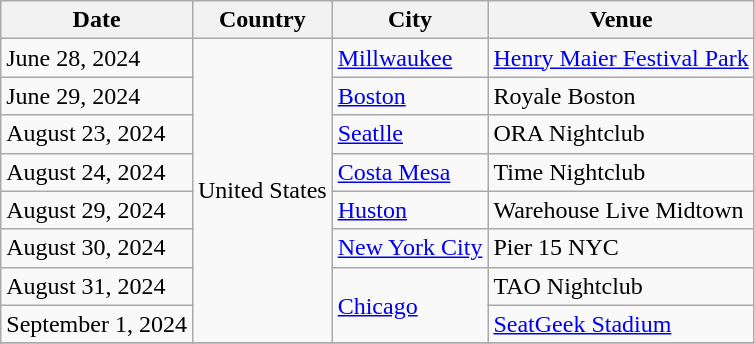<table class="wikitable">
<tr>
<th>Date</th>
<th>Country</th>
<th>City</th>
<th>Venue</th>
</tr>
<tr>
<td>June 28, 2024 </td>
<td rowspan="8">United States</td>
<td><a href='#'>Millwaukee</a></td>
<td><a href='#'>Henry Maier Festival Park</a></td>
</tr>
<tr>
<td>June 29, 2024</td>
<td><a href='#'>Boston</a></td>
<td>Royale Boston</td>
</tr>
<tr>
<td>August 23, 2024</td>
<td><a href='#'>Seatlle</a></td>
<td>ORA Nightclub</td>
</tr>
<tr>
<td>August 24, 2024</td>
<td><a href='#'>Costa Mesa</a></td>
<td>Time Nightclub</td>
</tr>
<tr>
<td>August 29, 2024</td>
<td><a href='#'>Huston</a></td>
<td>Warehouse Live Midtown</td>
</tr>
<tr>
<td>August 30, 2024</td>
<td><a href='#'>New York City</a></td>
<td>Pier 15 NYC</td>
</tr>
<tr>
<td>August 31, 2024</td>
<td rowspan="2"><a href='#'>Chicago</a></td>
<td>TAO Nightclub</td>
</tr>
<tr>
<td>September 1, 2024 </td>
<td><a href='#'>SeatGeek Stadium</a></td>
</tr>
<tr>
</tr>
</table>
